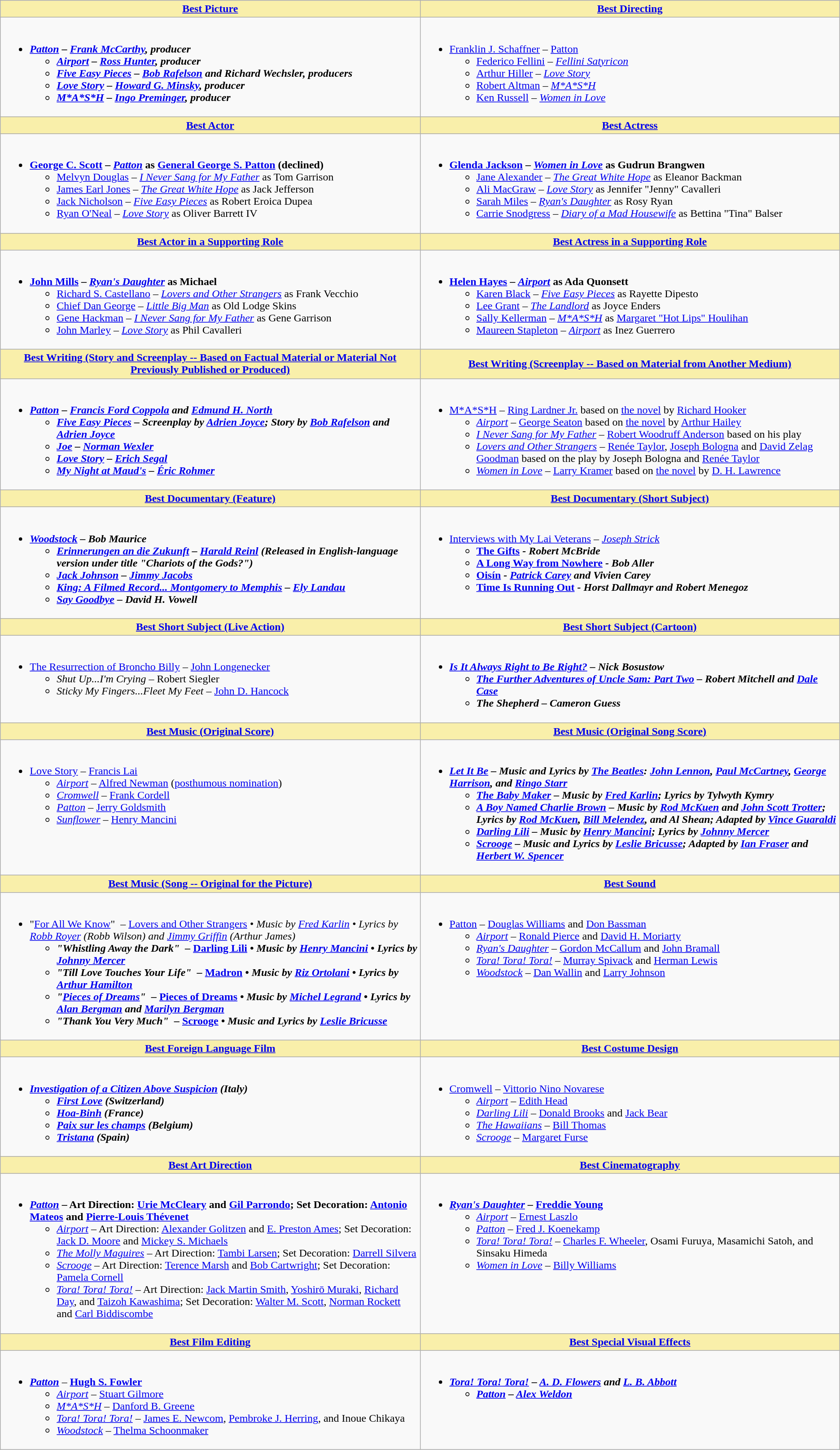<table class=wikitable>
<tr>
<th style="background:#F9EFAA; width:50%"><a href='#'>Best Picture</a></th>
<th style="background:#F9EFAA; width:50%"><a href='#'>Best Directing</a></th>
</tr>
<tr>
<td valign="top"><br><ul><li><strong><em><a href='#'>Patton</a><em> – <a href='#'>Frank McCarthy</a>, producer<strong><ul><li></em><a href='#'>Airport</a><em> – <a href='#'>Ross Hunter</a>, producer</li><li></em><a href='#'>Five Easy Pieces</a><em> – <a href='#'>Bob Rafelson</a> and Richard Wechsler, producers</li><li></em><a href='#'>Love Story</a><em> – <a href='#'>Howard G. Minsky</a>, producer</li><li></em><a href='#'>M*A*S*H</a><em> – <a href='#'>Ingo Preminger</a>, producer</li></ul></li></ul></td>
<td valign="top"><br><ul><li></strong><a href='#'>Franklin J. Schaffner</a> – </em><a href='#'>Patton</a></em></strong><ul><li><a href='#'>Federico Fellini</a> – <em><a href='#'>Fellini Satyricon</a></em></li><li><a href='#'>Arthur Hiller</a> – <em><a href='#'>Love Story</a></em></li><li><a href='#'>Robert Altman</a> – <em><a href='#'>M*A*S*H</a></em></li><li><a href='#'>Ken Russell</a> – <em><a href='#'>Women in Love</a></em></li></ul></li></ul></td>
</tr>
<tr>
<th style="background:#F9EFAA"><a href='#'>Best Actor</a></th>
<th style="background:#F9EFAA"><a href='#'>Best Actress</a></th>
</tr>
<tr>
<td valign="top"><br><ul><li><strong><a href='#'>George C. Scott</a> – <em><a href='#'>Patton</a></em> as <a href='#'>General George S. Patton</a> (declined)</strong><ul><li><a href='#'>Melvyn Douglas</a> – <em><a href='#'>I Never Sang for My Father</a></em> as Tom Garrison</li><li><a href='#'>James Earl Jones</a> – <em><a href='#'>The Great White Hope</a></em> as Jack Jefferson</li><li><a href='#'>Jack Nicholson</a> – <em><a href='#'>Five Easy Pieces</a></em> as Robert Eroica Dupea</li><li><a href='#'>Ryan O'Neal</a> – <em><a href='#'>Love Story</a></em> as Oliver Barrett IV</li></ul></li></ul></td>
<td valign="top"><br><ul><li><strong><a href='#'>Glenda Jackson</a> – <em><a href='#'>Women in Love</a></em> as Gudrun Brangwen</strong><ul><li><a href='#'>Jane Alexander</a> – <em><a href='#'>The Great White Hope</a></em> as Eleanor Backman</li><li><a href='#'>Ali MacGraw</a> – <em><a href='#'>Love Story</a></em> as Jennifer "Jenny" Cavalleri</li><li><a href='#'>Sarah Miles</a> – <em><a href='#'>Ryan's Daughter</a></em> as Rosy Ryan</li><li><a href='#'>Carrie Snodgress</a> – <em><a href='#'>Diary of a Mad Housewife</a></em> as Bettina "Tina" Balser</li></ul></li></ul></td>
</tr>
<tr>
<th style="background:#F9EFAA"><a href='#'>Best Actor in a Supporting Role</a></th>
<th style="background:#F9EFAA"><a href='#'>Best Actress in a Supporting Role</a></th>
</tr>
<tr>
<td valign="top"><br><ul><li><strong><a href='#'>John Mills</a> – <em><a href='#'>Ryan's Daughter</a></em> as Michael</strong><ul><li><a href='#'>Richard S. Castellano</a> – <em><a href='#'>Lovers and Other Strangers</a></em> as Frank Vecchio</li><li><a href='#'>Chief Dan George</a> – <em><a href='#'>Little Big Man</a></em> as Old Lodge Skins</li><li><a href='#'>Gene Hackman</a> – <em><a href='#'>I Never Sang for My Father</a></em> as Gene Garrison</li><li><a href='#'>John Marley</a> – <em><a href='#'>Love Story</a></em> as Phil Cavalleri</li></ul></li></ul></td>
<td valign="top"><br><ul><li><strong><a href='#'>Helen Hayes</a> – <em><a href='#'>Airport</a></em> as Ada Quonsett</strong><ul><li><a href='#'>Karen Black</a> – <em><a href='#'>Five Easy Pieces</a></em> as Rayette Dipesto</li><li><a href='#'>Lee Grant</a> – <em><a href='#'>The Landlord</a></em> as Joyce Enders</li><li><a href='#'>Sally Kellerman</a> – <em><a href='#'>M*A*S*H</a></em> as <a href='#'>Margaret "Hot Lips" Houlihan</a></li><li><a href='#'>Maureen Stapleton</a> – <em><a href='#'>Airport</a></em> as Inez Guerrero</li></ul></li></ul></td>
</tr>
<tr>
<th style="background:#F9EFAA"><a href='#'>Best Writing (Story and Screenplay -- Based on Factual Material or Material Not Previously Published or Produced)</a></th>
<th style="background:#F9EFAA"><a href='#'>Best Writing (Screenplay -- Based on Material from Another Medium)</a></th>
</tr>
<tr>
<td valign="top"><br><ul><li><strong><em><a href='#'>Patton</a><em> – <a href='#'>Francis Ford Coppola</a> and <a href='#'>Edmund H. North</a><strong><ul><li></em><a href='#'>Five Easy Pieces</a><em> – Screenplay by <a href='#'>Adrien Joyce</a>; Story by <a href='#'>Bob Rafelson</a> and <a href='#'>Adrien Joyce</a></li><li></em><a href='#'>Joe</a><em> – <a href='#'>Norman Wexler</a></li><li></em><a href='#'>Love Story</a><em> – <a href='#'>Erich Segal</a></li><li></em><a href='#'>My Night at Maud's</a><em> – <a href='#'>Éric Rohmer</a></li></ul></li></ul></td>
<td valign="top"><br><ul><li></em></strong><a href='#'>M*A*S*H</a></em> – <a href='#'>Ring Lardner Jr.</a> based on <a href='#'>the novel</a> by <a href='#'>Richard Hooker</a></strong> <ul><li><em><a href='#'>Airport</a></em> – <a href='#'>George Seaton</a> based on <a href='#'>the novel</a> by <a href='#'>Arthur Hailey</a></li><li><em><a href='#'>I Never Sang for My Father</a></em> – <a href='#'>Robert Woodruff Anderson</a> based on his play</li><li><em><a href='#'>Lovers and Other Strangers</a></em> – <a href='#'>Renée Taylor</a>, <a href='#'>Joseph Bologna</a> and <a href='#'>David Zelag Goodman</a> based on the play by Joseph Bologna and <a href='#'>Renée Taylor</a></li><li><em><a href='#'>Women in Love</a></em> – <a href='#'>Larry Kramer</a> based on <a href='#'>the novel</a> by <a href='#'>D. H. Lawrence</a></li></ul></li></ul></td>
</tr>
<tr>
<th style="background:#F9EFAA"><a href='#'>Best Documentary (Feature)</a></th>
<th style="background:#F9EFAA"><a href='#'>Best Documentary (Short Subject)</a></th>
</tr>
<tr>
<td valign="top"><br><ul><li><strong><em><a href='#'>Woodstock</a><em> – Bob Maurice<strong><ul><li></em><a href='#'>Erinnerungen an die Zukunft</a><em> – <a href='#'>Harald Reinl</a> (Released in English-language version under title "Chariots of the Gods?")</li><li></em><a href='#'>Jack Johnson</a><em> – <a href='#'>Jimmy Jacobs</a></li><li></em><a href='#'>King: A Filmed Record... Montgomery to Memphis</a><em> – <a href='#'>Ely Landau</a></li><li></em><a href='#'>Say Goodbye</a><em> – David H. Vowell</li></ul></li></ul></td>
<td valign="top"><br><ul><li></strong> </em><a href='#'>Interviews with My Lai Veterans</a><em> – <a href='#'>Joseph Strick</a><strong><ul><li></em><a href='#'>The Gifts</a><em> - Robert McBride</li><li></em><a href='#'>A Long Way from Nowhere</a><em> - Bob Aller</li><li></em><a href='#'>Oisín</a><em> - <a href='#'>Patrick Carey</a> and Vivien Carey</li><li></em><a href='#'>Time Is Running Out</a><em> - Horst Dallmayr and Robert Menegoz</li></ul></li></ul></td>
</tr>
<tr>
<th style="background:#F9EFAA"><a href='#'>Best Short Subject (Live Action)</a></th>
<th style="background:#F9EFAA"><a href='#'>Best Short Subject (Cartoon)</a></th>
</tr>
<tr>
<td valign="top"><br><ul><li></em></strong><a href='#'>The Resurrection of Broncho Billy</a></em> – <a href='#'>John Longenecker</a></strong><ul><li><em>Shut Up...I'm Crying</em> – Robert Siegler</li><li><em>Sticky My Fingers...Fleet My Feet</em> – <a href='#'>John D. Hancock</a></li></ul></li></ul></td>
<td valign="top"><br><ul><li><strong><em><a href='#'>Is It Always Right to Be Right?</a><em> – Nick Bosustow<strong><ul><li></em><a href='#'>The Further Adventures of Uncle Sam: Part Two</a><em> – Robert Mitchell and <a href='#'>Dale Case</a></li><li></em>The Shepherd<em> – Cameron Guess</li></ul></li></ul></td>
</tr>
<tr>
<th style="background:#F9EFAA"><a href='#'>Best Music (Original Score)</a></th>
<th style="background:#F9EFAA"><a href='#'>Best Music (Original Song Score)</a></th>
</tr>
<tr>
<td valign="top"><br><ul><li></em></strong><a href='#'>Love Story</a></em> – <a href='#'>Francis Lai</a></strong><ul><li><em><a href='#'>Airport</a></em> – <a href='#'>Alfred Newman</a> (<a href='#'>posthumous nomination</a>)</li><li><em><a href='#'>Cromwell</a></em> – <a href='#'>Frank Cordell</a></li><li><em><a href='#'>Patton</a></em> – <a href='#'>Jerry Goldsmith</a></li><li><em><a href='#'>Sunflower</a></em> – <a href='#'>Henry Mancini</a></li></ul></li></ul></td>
<td valign="top"><br><ul><li><strong><em><a href='#'>Let It Be</a><em> – Music and Lyrics by <a href='#'>The Beatles</a>: <a href='#'>John Lennon</a>, <a href='#'>Paul McCartney</a>, <a href='#'>George Harrison</a>, and <a href='#'>Ringo Starr</a><strong><ul><li></em><a href='#'>The Baby Maker</a><em> – Music by <a href='#'>Fred Karlin</a>; Lyrics by Tylwyth Kymry</li><li></em><a href='#'>A Boy Named Charlie Brown</a><em> – Music by <a href='#'>Rod McKuen</a> and <a href='#'>John Scott Trotter</a>; Lyrics by <a href='#'>Rod McKuen</a>, <a href='#'>Bill Melendez</a>, and Al Shean; Adapted by <a href='#'>Vince Guaraldi</a></li><li></em><a href='#'>Darling Lili</a><em> – Music by <a href='#'>Henry Mancini</a>; Lyrics by <a href='#'>Johnny Mercer</a></li><li></em><a href='#'>Scrooge</a><em> – Music and Lyrics by <a href='#'>Leslie Bricusse</a>; Adapted by <a href='#'>Ian Fraser</a> and <a href='#'>Herbert W. Spencer</a></li></ul></li></ul></td>
</tr>
<tr>
<th style="background:#F9EFAA"><a href='#'>Best Music (Song -- Original for the Picture)</a></th>
<th style="background:#F9EFAA"><a href='#'>Best Sound</a></th>
</tr>
<tr>
<td valign="top"><br><ul><li></strong>"<a href='#'>For All We Know</a>"  – </em><a href='#'>Lovers and Other Strangers</a><em> • Music by <a href='#'>Fred Karlin</a> • Lyrics by <a href='#'>Robb Royer</a> (Robb Wilson) and <a href='#'>Jimmy Griffin</a> (Arthur James)<strong><ul><li>"Whistling Away the Dark"  –  </em><a href='#'>Darling Lili</a><em> • Music by <a href='#'>Henry Mancini</a> • Lyrics by <a href='#'>Johnny Mercer</a></li><li>"Till Love Touches Your Life"  –  </em><a href='#'>Madron</a><em> • Music by <a href='#'>Riz Ortolani</a> • Lyrics by <a href='#'>Arthur Hamilton</a></li><li>"<a href='#'>Pieces of Dreams</a>"  – </em><a href='#'>Pieces of Dreams</a><em> • Music by <a href='#'>Michel Legrand</a> • Lyrics by <a href='#'>Alan Bergman</a> and <a href='#'>Marilyn Bergman</a></li><li>"Thank You Very Much"  – </em><a href='#'>Scrooge</a><em> • Music and Lyrics by <a href='#'>Leslie Bricusse</a></li></ul></li></ul></td>
<td valign="top"><br><ul><li></em></strong><a href='#'>Patton</a></em> – <a href='#'>Douglas Williams</a> and <a href='#'>Don Bassman</a></strong><ul><li><em><a href='#'>Airport</a></em> – <a href='#'>Ronald Pierce</a> and <a href='#'>David H. Moriarty</a></li><li><em><a href='#'>Ryan's Daughter</a></em> –  <a href='#'>Gordon McCallum</a> and <a href='#'>John Bramall</a></li><li><em><a href='#'>Tora! Tora! Tora!</a></em> – <a href='#'>Murray Spivack</a> and <a href='#'>Herman Lewis</a></li><li><em><a href='#'>Woodstock</a></em> – <a href='#'>Dan Wallin</a> and <a href='#'>Larry Johnson</a></li></ul></li></ul></td>
</tr>
<tr>
<th style="background:#F9EFAA"><a href='#'>Best Foreign Language Film</a></th>
<th style="background:#F9EFAA"><a href='#'>Best Costume Design</a></th>
</tr>
<tr>
<td valign="top"><br><ul><li><strong><em><a href='#'>Investigation of a Citizen Above Suspicion</a><em> (Italy)<strong><ul><li></em><a href='#'>First Love</a><em> (Switzerland)</li><li></em><a href='#'>Hoa-Binh</a><em> (France)</li><li></em><a href='#'>Paix sur les champs</a><em> (Belgium)</li><li></em><a href='#'>Tristana</a><em> (Spain)</li></ul></li></ul></td>
<td valign="top"><br><ul><li></em></strong><a href='#'>Cromwell</a></em> – <a href='#'>Vittorio Nino Novarese</a></strong><ul><li><em><a href='#'>Airport</a></em> – <a href='#'>Edith Head</a></li><li><em><a href='#'>Darling Lili</a></em> – <a href='#'>Donald Brooks</a> and <a href='#'>Jack Bear</a></li><li><em><a href='#'>The Hawaiians</a></em> – <a href='#'>Bill Thomas</a></li><li><em><a href='#'>Scrooge</a></em> – <a href='#'>Margaret Furse</a></li></ul></li></ul></td>
</tr>
<tr>
<th style="background:#F9EFAA"><a href='#'>Best Art Direction</a></th>
<th style="background:#F9EFAA"><a href='#'>Best Cinematography</a></th>
</tr>
<tr>
<td valign="top"><br><ul><li><strong> <em><a href='#'>Patton</a></em> – Art Direction: <a href='#'>Urie McCleary</a> and <a href='#'>Gil Parrondo</a>; Set Decoration: <a href='#'>Antonio Mateos</a> and <a href='#'>Pierre-Louis Thévenet</a></strong><ul><li><em><a href='#'>Airport</a></em> – Art Direction: <a href='#'>Alexander Golitzen</a> and <a href='#'>E. Preston Ames</a>; Set Decoration: <a href='#'>Jack D. Moore</a> and <a href='#'>Mickey S. Michaels</a></li><li><em><a href='#'>The Molly Maguires</a></em> – Art Direction: <a href='#'>Tambi Larsen</a>; Set Decoration: <a href='#'>Darrell Silvera</a></li><li><em><a href='#'>Scrooge</a></em> – Art Direction: <a href='#'>Terence Marsh</a> and <a href='#'>Bob Cartwright</a>; Set Decoration: <a href='#'>Pamela Cornell</a></li><li><em><a href='#'>Tora! Tora! Tora!</a></em> – Art Direction: <a href='#'>Jack Martin Smith</a>, <a href='#'>Yoshirō Muraki</a>, <a href='#'>Richard Day</a>, and <a href='#'>Taizoh Kawashima</a>; Set Decoration: <a href='#'>Walter M. Scott</a>, <a href='#'>Norman Rockett</a> and <a href='#'>Carl Biddiscombe</a></li></ul></li></ul></td>
<td valign="top"><br><ul><li><strong> <em><a href='#'>Ryan's Daughter</a></em> – <a href='#'>Freddie Young</a></strong><ul><li><em><a href='#'>Airport</a></em> – <a href='#'>Ernest Laszlo</a></li><li><em><a href='#'>Patton</a></em> – <a href='#'>Fred J. Koenekamp</a></li><li><em><a href='#'>Tora! Tora! Tora!</a></em> – <a href='#'>Charles F. Wheeler</a>, Osami Furuya, Masamichi Satoh, and Sinsaku Himeda</li><li><em><a href='#'>Women in Love</a></em> – <a href='#'>Billy Williams</a></li></ul></li></ul></td>
</tr>
<tr>
<th style="background:#F9EFAA"><a href='#'>Best Film Editing</a></th>
<th style="background:#F9EFAA"><a href='#'>Best Special Visual Effects</a></th>
</tr>
<tr>
<td valign="top"><br><ul><li><strong><em><a href='#'>Patton</a></em></strong> – <strong><a href='#'>Hugh S. Fowler</a></strong><ul><li><em><a href='#'>Airport</a></em> – <a href='#'>Stuart Gilmore</a></li><li><em><a href='#'>M*A*S*H</a></em> – <a href='#'>Danford B. Greene</a></li><li><em><a href='#'>Tora! Tora! Tora!</a></em> – <a href='#'>James E. Newcom</a>, <a href='#'>Pembroke J. Herring</a>, and Inoue Chikaya</li><li><em><a href='#'>Woodstock</a></em> – <a href='#'>Thelma Schoonmaker</a></li></ul></li></ul></td>
<td valign="top"><br><ul><li><strong><em><a href='#'>Tora! Tora! Tora!</a><em> – <a href='#'>A. D. Flowers</a> and <a href='#'>L. B. Abbott</a><strong><ul><li></em><a href='#'>Patton</a><em> – <a href='#'>Alex Weldon</a></li></ul></li></ul></td>
</tr>
</table>
